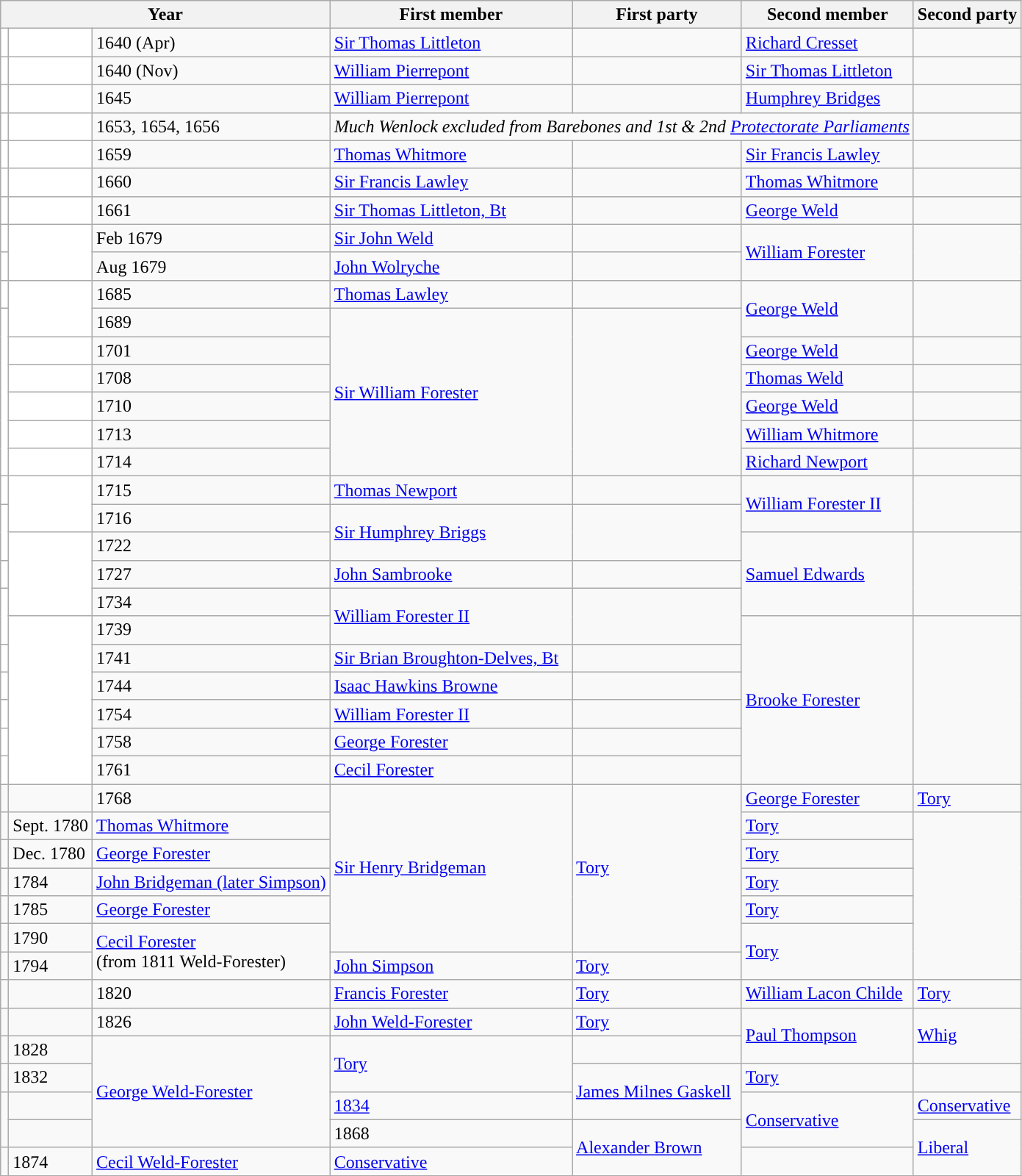<table class="wikitable">
<tr>
<th colspan="3">Year</th>
<th>First member</th>
<th>First party</th>
<th>Second member</th>
<th>Second party</th>
</tr>
<tr>
<td style="color:inherit;background-color: white"></td>
<td style="color:inherit;background-color: white"></td>
<td>1640 (Apr)</td>
<td><a href='#'>Sir Thomas Littleton</a></td>
<td></td>
<td><a href='#'>Richard Cresset</a></td>
<td></td>
</tr>
<tr>
<td style="color:inherit;background-color: white"></td>
<td style="color:inherit;background-color: white"></td>
<td>1640 (Nov)</td>
<td><a href='#'>William Pierrepont</a></td>
<td></td>
<td><a href='#'>Sir Thomas Littleton</a></td>
<td></td>
</tr>
<tr>
<td style="color:inherit;background-color: white"></td>
<td style="color:inherit;background-color: white"></td>
<td>1645</td>
<td><a href='#'>William Pierrepont</a></td>
<td></td>
<td><a href='#'>Humphrey Bridges</a></td>
<td></td>
</tr>
<tr>
<td style="color:inherit;background-color: white"></td>
<td style="color:inherit;background-color: white"></td>
<td>1653, 1654, 1656</td>
<td colspan = "3"><em>Much Wenlock excluded from Barebones and 1st & 2nd <a href='#'>Protectorate Parliaments</a></em></td>
<td></td>
</tr>
<tr>
<td style="color:inherit;background-color: white"></td>
<td style="color:inherit;background-color: white"></td>
<td>1659</td>
<td><a href='#'>Thomas Whitmore</a></td>
<td></td>
<td><a href='#'>Sir Francis Lawley</a></td>
<td></td>
</tr>
<tr>
<td style="color:inherit;background-color: white"></td>
<td style="color:inherit;background-color: white"></td>
<td>1660</td>
<td><a href='#'>Sir Francis Lawley</a></td>
<td></td>
<td><a href='#'>Thomas Whitmore</a></td>
<td></td>
</tr>
<tr>
<td style="color:inherit;background-color: white"></td>
<td style="color:inherit;background-color: white"></td>
<td>1661</td>
<td><a href='#'>Sir Thomas Littleton, Bt</a></td>
<td></td>
<td><a href='#'>George Weld</a></td>
<td></td>
</tr>
<tr>
<td style="color:inherit;background-color: white"></td>
<td style="color:inherit;background-color: white" rowspan="2"></td>
<td>Feb 1679</td>
<td><a href='#'>Sir John Weld</a></td>
<td></td>
<td rowspan="2"><a href='#'>William Forester</a></td>
<td rowspan="2"></td>
</tr>
<tr>
<td style="color:inherit;background-color: white"></td>
<td>Aug 1679</td>
<td><a href='#'>John Wolryche</a></td>
<td></td>
</tr>
<tr>
<td style="color:inherit;background-color: white"></td>
<td style="color:inherit;background-color: white" rowspan="2"></td>
<td>1685</td>
<td><a href='#'>Thomas Lawley</a></td>
<td></td>
<td rowspan="2"><a href='#'>George Weld</a></td>
<td rowspan="2"></td>
</tr>
<tr>
<td style="color:inherit;background-color: white" rowspan="6"></td>
<td>1689</td>
<td rowspan="6"><a href='#'>Sir William Forester</a></td>
<td rowspan="6"></td>
</tr>
<tr>
<td style="color:inherit;background-color: white"></td>
<td>1701</td>
<td><a href='#'>George Weld</a></td>
<td></td>
</tr>
<tr>
<td style="color:inherit;background-color: white"></td>
<td>1708</td>
<td><a href='#'>Thomas Weld</a></td>
<td></td>
</tr>
<tr>
<td style="color:inherit;background-color: white"></td>
<td>1710</td>
<td><a href='#'>George Weld</a></td>
<td></td>
</tr>
<tr>
<td style="color:inherit;background-color: white"></td>
<td>1713</td>
<td><a href='#'>William Whitmore</a></td>
<td></td>
</tr>
<tr>
<td style="color:inherit;background-color: white"></td>
<td>1714</td>
<td><a href='#'>Richard Newport</a></td>
<td></td>
</tr>
<tr>
<td style="color:inherit;background-color: white"></td>
<td style="color:inherit;background-color: white" rowspan="2"></td>
<td>1715</td>
<td><a href='#'>Thomas Newport</a></td>
<td></td>
<td rowspan="2"><a href='#'>William Forester II</a></td>
<td rowspan="2"></td>
</tr>
<tr>
<td style="color:inherit;background-color: white" rowspan="2"></td>
<td>1716</td>
<td rowspan="2"><a href='#'>Sir Humphrey Briggs</a></td>
<td rowspan="2"></td>
</tr>
<tr>
<td style="color:inherit;background-color: white" rowspan="3"></td>
<td>1722</td>
<td rowspan="3"><a href='#'>Samuel Edwards</a></td>
<td rowspan="3"></td>
</tr>
<tr>
<td style="color:inherit;background-color: white"></td>
<td>1727</td>
<td><a href='#'>John Sambrooke</a></td>
<td></td>
</tr>
<tr>
<td style="color:inherit;background-color: white" rowspan="2"></td>
<td>1734</td>
<td rowspan="2"><a href='#'>William Forester II</a></td>
<td rowspan="2"></td>
</tr>
<tr>
<td style="color:inherit;background-color: white" rowspan="6"></td>
<td>1739</td>
<td rowspan="6"><a href='#'>Brooke Forester</a></td>
<td rowspan="6"></td>
</tr>
<tr>
<td style="color:inherit;background-color: white"></td>
<td>1741</td>
<td><a href='#'>Sir Brian Broughton-Delves, Bt</a></td>
<td></td>
</tr>
<tr>
<td style="color:inherit;background-color: white"></td>
<td>1744</td>
<td><a href='#'>Isaac Hawkins Browne</a></td>
<td></td>
</tr>
<tr>
<td style="color:inherit;background-color: white"></td>
<td>1754</td>
<td><a href='#'>William Forester II</a></td>
<td></td>
</tr>
<tr>
<td style="color:inherit;background-color: white"></td>
<td>1758</td>
<td><a href='#'>George Forester</a></td>
<td></td>
</tr>
<tr>
<td style="color:inherit;background-color: white"></td>
<td>1761</td>
<td><a href='#'>Cecil Forester</a></td>
<td></td>
</tr>
<tr>
<td style="color:inherit;background-color: "></td>
<td style="color:inherit;background-color: "></td>
<td>1768</td>
<td rowspan="6"><a href='#'>Sir Henry Bridgeman</a></td>
<td rowspan="6"><a href='#'>Tory</a></td>
<td><a href='#'>George Forester</a></td>
<td><a href='#'>Tory</a></td>
</tr>
<tr>
<td style="color:inherit;background-color: "></td>
<td>Sept. 1780</td>
<td><a href='#'>Thomas Whitmore</a></td>
<td><a href='#'>Tory</a></td>
</tr>
<tr>
<td style="color:inherit;background-color: "></td>
<td>Dec. 1780</td>
<td><a href='#'>George Forester</a></td>
<td><a href='#'>Tory</a></td>
</tr>
<tr>
<td style="color:inherit;background-color: "></td>
<td>1784</td>
<td><a href='#'>John Bridgeman (later Simpson)</a></td>
<td><a href='#'>Tory</a></td>
</tr>
<tr>
<td style="color:inherit;background-color: "></td>
<td>1785</td>
<td><a href='#'>George Forester</a></td>
<td><a href='#'>Tory</a></td>
</tr>
<tr>
<td style="color:inherit;background-color: "></td>
<td>1790</td>
<td rowspan="2"><a href='#'>Cecil Forester</a> <br> (from 1811 Weld-Forester)</td>
<td rowspan="2"><a href='#'>Tory</a></td>
</tr>
<tr>
<td style="color:inherit;background-color: "></td>
<td>1794</td>
<td><a href='#'>John Simpson</a></td>
<td><a href='#'>Tory</a></td>
</tr>
<tr>
<td style="color:inherit;background-color: "></td>
<td style="color:inherit;background-color: "></td>
<td>1820</td>
<td><a href='#'>Francis Forester</a></td>
<td><a href='#'>Tory</a></td>
<td><a href='#'>William Lacon Childe</a></td>
<td><a href='#'>Tory</a></td>
</tr>
<tr>
<td style="color:inherit;background-color: "></td>
<td style="color:inherit;background-color: "></td>
<td>1826</td>
<td><a href='#'>John Weld-Forester</a></td>
<td><a href='#'>Tory</a></td>
<td rowspan="2"><a href='#'>Paul Thompson</a></td>
<td rowspan="2"><a href='#'>Whig</a></td>
</tr>
<tr>
<td style="color:inherit;background-color: "></td>
<td>1828</td>
<td rowspan="4"><a href='#'>George Weld-Forester</a></td>
<td rowspan="2"><a href='#'>Tory</a></td>
</tr>
<tr>
<td style="color:inherit;background-color: "></td>
<td>1832</td>
<td rowspan="2"><a href='#'>James Milnes Gaskell</a></td>
<td><a href='#'>Tory</a></td>
</tr>
<tr>
<td rowspan="2" style="color:inherit;background-color: "></td>
<td style="color:inherit;background-color: "></td>
<td><a href='#'>1834</a></td>
<td rowspan="2"><a href='#'>Conservative</a></td>
<td><a href='#'>Conservative</a></td>
</tr>
<tr>
<td style="color:inherit;background-color: "></td>
<td>1868</td>
<td rowspan="2"><a href='#'>Alexander Brown</a></td>
<td rowspan="2"><a href='#'>Liberal</a></td>
</tr>
<tr>
<td style="color:inherit;background-color: "></td>
<td>1874</td>
<td><a href='#'>Cecil Weld-Forester</a></td>
<td><a href='#'>Conservative</a></td>
</tr>
</table>
